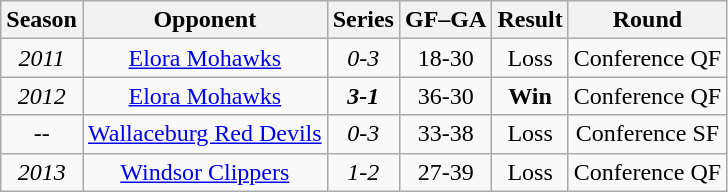<table class="wikitable" style="text-align:center">
<tr>
<th>Season</th>
<th>Opponent</th>
<th>Series</th>
<th>GF–GA</th>
<th>Result</th>
<th>Round</th>
</tr>
<tr>
<td><em>2011</em></td>
<td><a href='#'>Elora Mohawks</a></td>
<td><em>0-3</em></td>
<td>18-30</td>
<td>Loss</td>
<td>Conference QF</td>
</tr>
<tr>
<td><em>2012</em></td>
<td><a href='#'>Elora Mohawks</a></td>
<td><strong><em>3-1</em></strong></td>
<td>36-30</td>
<td><strong>Win</strong></td>
<td>Conference QF</td>
</tr>
<tr>
<td>--</td>
<td><a href='#'>Wallaceburg Red Devils</a></td>
<td><em>0-3</em></td>
<td>33-38</td>
<td>Loss</td>
<td>Conference SF</td>
</tr>
<tr>
<td><em>2013</em></td>
<td><a href='#'>Windsor Clippers</a></td>
<td><em>1-2</em></td>
<td>27-39</td>
<td>Loss</td>
<td>Conference QF</td>
</tr>
</table>
